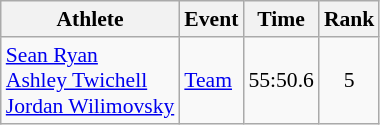<table class="wikitable" style="font-size:90%;">
<tr>
<th>Athlete</th>
<th>Event</th>
<th>Time</th>
<th>Rank</th>
</tr>
<tr align=center>
<td align=left><a href='#'>Sean Ryan</a><br><a href='#'>Ashley Twichell</a><br><a href='#'>Jordan Wilimovsky</a></td>
<td align=left><a href='#'>Team</a></td>
<td>55:50.6</td>
<td>5</td>
</tr>
</table>
